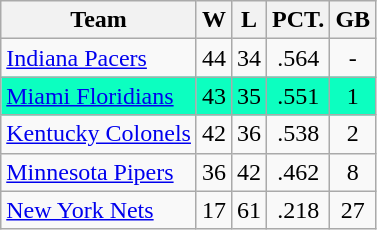<table class="wikitable" style="text-align: center;">
<tr>
<th>Team</th>
<th>W</th>
<th>L</th>
<th>PCT.</th>
<th>GB</th>
</tr>
<tr>
<td align="left"><a href='#'>Indiana Pacers</a></td>
<td>44</td>
<td>34</td>
<td>.564</td>
<td>-</td>
</tr>
<tr bgcolor=“ccffcc”>
<td align="left"><a href='#'>Miami Floridians</a></td>
<td>43</td>
<td>35</td>
<td>.551</td>
<td>1</td>
</tr>
<tr>
<td align="left"><a href='#'>Kentucky Colonels</a></td>
<td>42</td>
<td>36</td>
<td>.538</td>
<td>2</td>
</tr>
<tr>
<td align="left"><a href='#'>Minnesota Pipers</a></td>
<td>36</td>
<td>42</td>
<td>.462</td>
<td>8</td>
</tr>
<tr>
<td align="left"><a href='#'>New York Nets</a></td>
<td>17</td>
<td>61</td>
<td>.218</td>
<td>27</td>
</tr>
</table>
